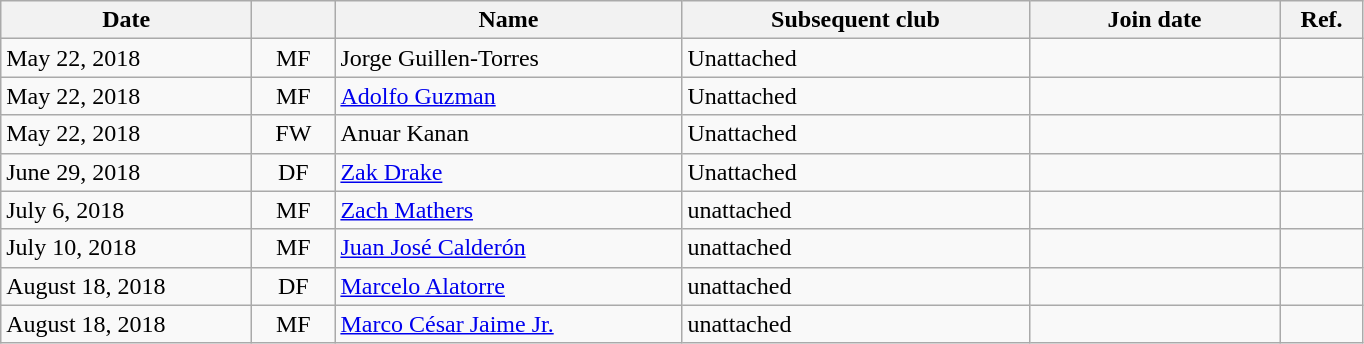<table class="wikitable plainrowheaders">
<tr>
<th scope=col style="width:10em;">Date</th>
<th scope=col style="width:3em;"></th>
<th scope=col style="width:14em;">Name</th>
<th scope=col style="width:14em;">Subsequent club</th>
<th scope=col style="width:10em;">Join date</th>
<th scope=col style="width:3em;">Ref.</th>
</tr>
<tr>
<td>May 22, 2018</td>
<td align=center>MF</td>
<td> Jorge Guillen-Torres</td>
<td>Unattached</td>
<td></td>
<td align=center></td>
</tr>
<tr>
<td>May 22, 2018</td>
<td align=center>MF</td>
<td> <a href='#'>Adolfo Guzman</a></td>
<td>Unattached</td>
<td></td>
<td align=center></td>
</tr>
<tr>
<td>May 22, 2018</td>
<td align=center>FW</td>
<td> Anuar Kanan</td>
<td>Unattached</td>
<td></td>
<td align=center></td>
</tr>
<tr>
<td>June 29, 2018</td>
<td align=center>DF</td>
<td> <a href='#'>Zak Drake</a></td>
<td>Unattached</td>
<td></td>
<td align=center></td>
</tr>
<tr>
<td>July 6, 2018</td>
<td align=center>MF</td>
<td> <a href='#'>Zach Mathers</a></td>
<td>unattached</td>
<td></td>
<td align=center></td>
</tr>
<tr>
<td>July 10, 2018</td>
<td align="center">MF</td>
<td> <a href='#'>Juan José Calderón</a></td>
<td>unattached</td>
<td></td>
<td align=center></td>
</tr>
<tr>
<td>August 18, 2018</td>
<td align=center>DF</td>
<td> <a href='#'>Marcelo Alatorre</a></td>
<td>unattached</td>
<td></td>
<td align=center></td>
</tr>
<tr>
<td>August 18, 2018</td>
<td align=center>MF</td>
<td> <a href='#'>Marco César Jaime Jr.</a></td>
<td>unattached</td>
<td></td>
<td align=center></td>
</tr>
</table>
